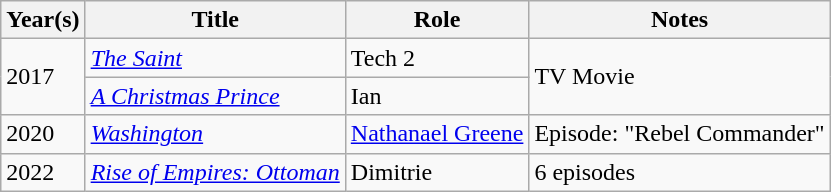<table class="sortable wikitable">
<tr>
<th>Year(s)</th>
<th>Title</th>
<th>Role</th>
<th>Notes</th>
</tr>
<tr>
<td rowspan="2">2017</td>
<td><em><a href='#'>The Saint</a></em></td>
<td>Tech 2</td>
<td rowspan="2">TV Movie</td>
</tr>
<tr>
<td><em><a href='#'>A Christmas Prince</a></em></td>
<td>Ian</td>
</tr>
<tr>
<td>2020</td>
<td><em><a href='#'>Washington</a></em></td>
<td><a href='#'>Nathanael Greene</a></td>
<td>Episode: "Rebel Commander"</td>
</tr>
<tr>
<td>2022</td>
<td><em><a href='#'>Rise of Empires: Ottoman</a></em></td>
<td>Dimitrie</td>
<td>6 episodes</td>
</tr>
</table>
